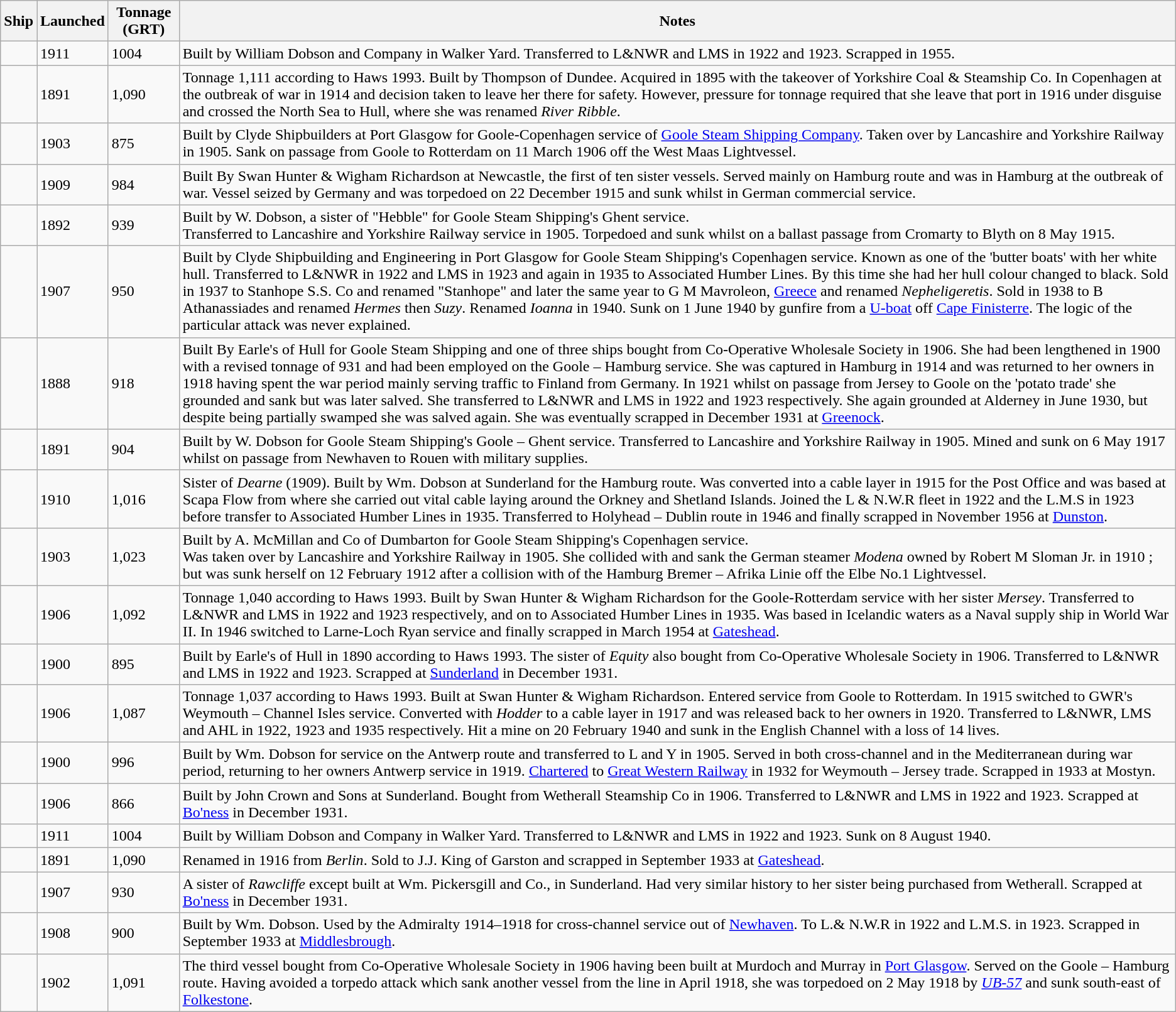<table class="wikitable">
<tr>
<th>Ship</th>
<th>Launched</th>
<th>Tonnage (GRT)</th>
<th>Notes</th>
</tr>
<tr>
<td></td>
<td>1911</td>
<td>1004</td>
<td>Built by William Dobson and Company in Walker Yard. Transferred to L&NWR and LMS in 1922 and 1923. Scrapped in 1955.</td>
</tr>
<tr>
<td></td>
<td>1891</td>
<td>1,090</td>
<td>Tonnage 1,111 according to Haws 1993. Built by Thompson of Dundee. Acquired in 1895 with the takeover of Yorkshire Coal & Steamship Co.  In Copenhagen at the outbreak of war in 1914 and decision taken to leave her there for safety. However, pressure for tonnage required that she leave that port in 1916 under disguise and crossed the North Sea to Hull, where she was renamed <em>River Ribble</em>.</td>
</tr>
<tr>
<td></td>
<td>1903</td>
<td>875</td>
<td>Built by Clyde Shipbuilders at Port Glasgow for Goole-Copenhagen service of <a href='#'>Goole Steam Shipping Company</a>. Taken over by Lancashire and Yorkshire Railway in 1905. Sank on passage from Goole to Rotterdam on 11 March 1906 off the West Maas Lightvessel.</td>
</tr>
<tr>
<td></td>
<td>1909</td>
<td>984</td>
<td>Built By Swan Hunter & Wigham Richardson at Newcastle, the first of ten sister vessels. Served mainly on Hamburg route and was in Hamburg at the outbreak of war. Vessel seized by Germany and was torpedoed on 22 December 1915 and sunk whilst in German commercial service.</td>
</tr>
<tr>
<td></td>
<td>1892</td>
<td>939</td>
<td>Built by W. Dobson, a sister of "Hebble" for Goole Steam Shipping's Ghent service.<br>Transferred to Lancashire and Yorkshire Railway service in 1905.  Torpedoed and sunk whilst on a ballast passage from Cromarty to Blyth on 8 May 1915.</td>
</tr>
<tr>
<td></td>
<td>1907</td>
<td>950</td>
<td>Built by Clyde Shipbuilding and Engineering in Port Glasgow for Goole Steam Shipping's Copenhagen service.  Known as one of the 'butter boats'  with her white hull. Transferred to L&NWR in 1922 and LMS in 1923 and again in 1935 to Associated Humber Lines. By this time she had her hull colour changed to black. Sold in 1937 to Stanhope S.S. Co and renamed "Stanhope" and later the same year to G M Mavroleon, <a href='#'>Greece</a> and renamed <em>Nepheligeretis</em>. Sold in 1938 to B Athanassiades and renamed <em>Hermes</em> then <em>Suzy</em>. Renamed <em>Ioanna</em> in 1940. Sunk on 1 June 1940 by gunfire from a <a href='#'>U-boat</a> off <a href='#'>Cape Finisterre</a>. The logic of the particular attack was never explained.</td>
</tr>
<tr>
<td></td>
<td>1888</td>
<td>918</td>
<td>Built By Earle's of Hull for Goole Steam Shipping and one of three ships bought from Co-Operative Wholesale Society in 1906. She had been lengthened in 1900 with a revised tonnage of 931 and had been employed on the Goole – Hamburg service. She was captured in Hamburg in 1914 and was returned to her owners in 1918 having spent the war period mainly serving traffic to Finland from Germany. In 1921 whilst on passage from Jersey to Goole on the 'potato trade' she grounded and sank but was later salved. She transferred to L&NWR and LMS in 1922 and 1923 respectively.  She again grounded at Alderney in June 1930, but despite being partially swamped she was salved again. She was eventually scrapped in December 1931 at <a href='#'>Greenock</a>.</td>
</tr>
<tr>
<td></td>
<td>1891</td>
<td>904</td>
<td>Built by W. Dobson for Goole Steam Shipping's Goole – Ghent service. Transferred to Lancashire and Yorkshire Railway in 1905. Mined and sunk on 6 May 1917 whilst on passage from Newhaven to Rouen with military supplies.</td>
</tr>
<tr>
<td></td>
<td>1910</td>
<td>1,016</td>
<td>Sister of <em>Dearne</em> (1909). Built by Wm. Dobson at Sunderland for the Hamburg route. Was converted into a cable layer in 1915 for the Post Office and was based at Scapa Flow from where she carried out vital cable laying around the Orkney and Shetland Islands. Joined the L & N.W.R fleet in 1922 and the L.M.S in 1923 before transfer to Associated Humber Lines in 1935. Transferred to Holyhead – Dublin route in 1946 and finally scrapped in November 1956 at <a href='#'>Dunston</a>.</td>
</tr>
<tr>
<td></td>
<td>1903</td>
<td>1,023</td>
<td>Built by A. McMillan and Co of Dumbarton for Goole Steam Shipping's Copenhagen service.<br>Was taken over by Lancashire and Yorkshire Railway in 1905. She collided with and sank the German steamer <em>Modena</em> owned by Robert M Sloman Jr.  in 1910 ; but was sunk herself on 12 February 1912 after a collision with  of the Hamburg Bremer – Afrika Linie off the Elbe No.1 Lightvessel.</td>
</tr>
<tr>
<td></td>
<td>1906</td>
<td>1,092</td>
<td>Tonnage 1,040 according to Haws 1993. Built by Swan Hunter & Wigham Richardson for the Goole-Rotterdam service with her sister <em>Mersey</em>. Transferred to L&NWR and LMS in 1922 and 1923 respectively, and on to Associated Humber Lines in 1935. Was based in Icelandic waters as a Naval supply ship in World War II. In 1946 switched to Larne-Loch Ryan service and finally scrapped in March 1954 at <a href='#'>Gateshead</a>.</td>
</tr>
<tr>
<td></td>
<td>1900</td>
<td>895</td>
<td>Built by Earle's of Hull in 1890 according to Haws 1993. The sister of <em>Equity</em> also bought from Co-Operative Wholesale Society in 1906. Transferred to L&NWR and LMS in 1922 and 1923. Scrapped at <a href='#'>Sunderland</a> in December 1931.</td>
</tr>
<tr>
<td></td>
<td>1906</td>
<td>1,087</td>
<td>Tonnage 1,037 according to Haws 1993. Built at Swan Hunter & Wigham Richardson. Entered service from Goole to Rotterdam. In 1915 switched to GWR's Weymouth – Channel Isles service. Converted with <em>Hodder</em> to a cable layer in 1917 and was released back to her owners in 1920. Transferred to L&NWR, LMS and AHL in 1922, 1923 and 1935 respectively. Hit a mine on 20 February 1940 and sunk in the English Channel with a loss of 14 lives.</td>
</tr>
<tr>
<td></td>
<td>1900</td>
<td>996</td>
<td>Built by Wm. Dobson for service on the Antwerp route and transferred to L and Y in 1905. Served in both cross-channel and in the Mediterranean during war period, returning to her owners Antwerp service in 1919. <a href='#'>Chartered</a> to <a href='#'>Great Western Railway</a> in 1932 for Weymouth – Jersey trade. Scrapped in 1933 at Mostyn.</td>
</tr>
<tr>
<td></td>
<td>1906</td>
<td>866</td>
<td>Built by John Crown and Sons at Sunderland. Bought from Wetherall Steamship Co in 1906. Transferred to L&NWR and LMS in 1922 and 1923. Scrapped at <a href='#'>Bo'ness</a> in December 1931.</td>
</tr>
<tr>
<td></td>
<td>1911</td>
<td>1004</td>
<td>Built by William Dobson and Company in Walker Yard. Transferred to L&NWR and LMS in 1922 and 1923. Sunk on 8 August 1940.</td>
</tr>
<tr>
<td></td>
<td>1891</td>
<td>1,090</td>
<td>Renamed in 1916 from <em>Berlin</em>. Sold to J.J. King of Garston and scrapped in September 1933 at <a href='#'>Gateshead</a>.</td>
</tr>
<tr>
<td></td>
<td>1907</td>
<td>930</td>
<td>A sister of <em>Rawcliffe</em> except built at Wm. Pickersgill and Co., in Sunderland. Had very similar history to her sister being purchased from Wetherall. Scrapped at <a href='#'>Bo'ness</a> in December 1931.</td>
</tr>
<tr>
<td></td>
<td>1908</td>
<td>900</td>
<td>Built by Wm. Dobson. Used by the Admiralty 1914–1918 for cross-channel service out of <a href='#'>Newhaven</a>. To L.& N.W.R in 1922 and L.M.S. in 1923. Scrapped in September 1933 at <a href='#'>Middlesbrough</a>.</td>
</tr>
<tr>
<td></td>
<td>1902</td>
<td>1,091</td>
<td>The third vessel bought from Co-Operative Wholesale Society in 1906 having been built at Murdoch and Murray in <a href='#'>Port Glasgow</a>. Served on the Goole – Hamburg route. Having avoided a torpedo attack which sank another vessel from the line in April 1918, she was torpedoed on 2 May 1918 by <a href='#'><em>UB-57</em></a> and sunk south-east of <a href='#'>Folkestone</a>.</td>
</tr>
</table>
